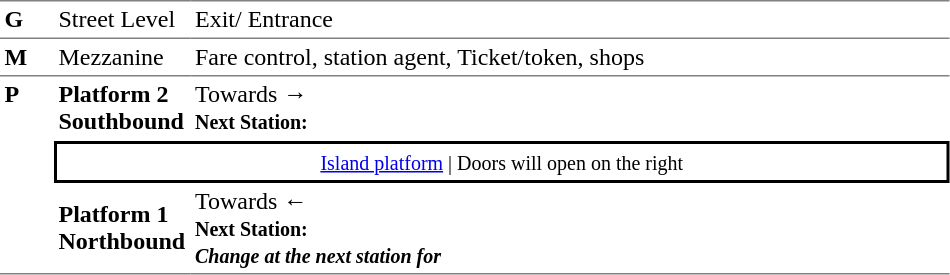<table table border=0 cellspacing=0 cellpadding=3>
<tr>
<td style="border-top:solid 1px gray;border-bottom:solid 1px gray;" width=30 valign=top><strong>G</strong></td>
<td style="border-top:solid 1px gray;border-bottom:solid 1px gray;" width=85 valign=top>Street Level</td>
<td style="border-top:solid 1px gray;border-bottom:solid 1px gray;" width=500 valign=top>Exit/ Entrance</td>
</tr>
<tr>
<td style="border-bottom:solid 1px gray;"><strong>M</strong></td>
<td style="border-bottom:solid 1px gray;">Mezzanine</td>
<td style="border-bottom:solid 1px gray;">Fare control, station agent, Ticket/token, shops</td>
</tr>
<tr>
<td style="border-bottom:solid 1px gray;" width=30 rowspan=3 valign=top><strong>P</strong></td>
<td style="border-bottom:solid 1px white;" width=85><span><strong>Platform 2</strong><br><strong>Southbound</strong></span></td>
<td style="border-bottom:solid 1px white;" width=500>Towards → <br><small><strong>Next Station:</strong> </small></td>
</tr>
<tr>
<td style="border-top:solid 2px black;border-right:solid 2px black;border-left:solid 2px black;border-bottom:solid 2px black;text-align:center;" colspan=2><small><a href='#'>Island platform</a> | Doors will open on the right </small></td>
</tr>
<tr>
<td style="border-bottom:solid 1px gray;" width=85><span><strong>Platform 1</strong><br><strong>Northbound</strong></span></td>
<td style="border-bottom:solid 1px gray;" width="500">Towards ← <br><small><strong>Next Station:</strong> </small><br><small><strong><em>Change at the next station for </em></strong></small></td>
</tr>
</table>
